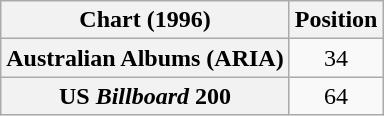<table class="wikitable sortable plainrowheaders" style="text-align:center">
<tr>
<th scope="col">Chart (1996)</th>
<th scope="col">Position</th>
</tr>
<tr>
<th scope="row">Australian Albums (ARIA)</th>
<td>34</td>
</tr>
<tr>
<th scope="row">US <em>Billboard</em> 200</th>
<td>64</td>
</tr>
</table>
